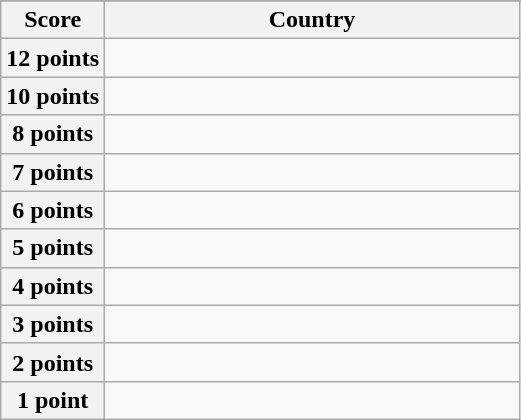<table class="wikitable">
<tr>
</tr>
<tr>
<th scope="col" width="20%">Score</th>
<th scope="col">Country</th>
</tr>
<tr>
<th scope="row">12 points</th>
<td></td>
</tr>
<tr>
<th scope="row">10 points</th>
<td></td>
</tr>
<tr>
<th scope="row">8 points</th>
<td></td>
</tr>
<tr>
<th scope="row">7 points</th>
<td></td>
</tr>
<tr>
<th scope="row">6 points</th>
<td></td>
</tr>
<tr>
<th scope="row">5 points</th>
<td></td>
</tr>
<tr>
<th scope="row">4 points</th>
<td></td>
</tr>
<tr>
<th scope="row">3 points</th>
<td></td>
</tr>
<tr>
<th scope="row">2 points</th>
<td></td>
</tr>
<tr>
<th scope="row">1 point</th>
<td></td>
</tr>
</table>
